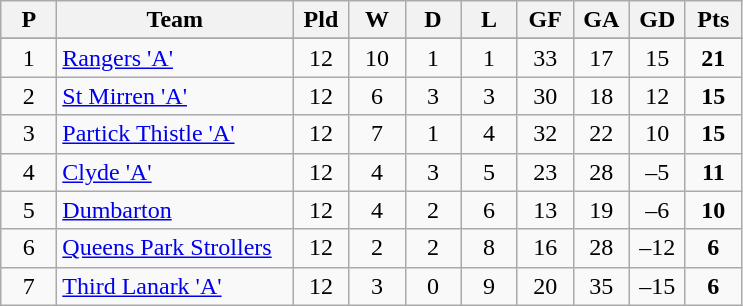<table class="wikitable" style="text-align: center;">
<tr>
<th width=30>P</th>
<th width=150>Team</th>
<th width=30>Pld</th>
<th width=30>W</th>
<th width=30>D</th>
<th width=30>L</th>
<th width=30>GF</th>
<th width=30>GA</th>
<th width=30>GD</th>
<th width=30>Pts</th>
</tr>
<tr>
</tr>
<tr>
<td>1</td>
<td align=left><a href='#'>Rangers 'A'</a></td>
<td>12</td>
<td>10</td>
<td>1</td>
<td>1</td>
<td>33</td>
<td>17</td>
<td>15</td>
<td><strong>21</strong></td>
</tr>
<tr>
<td>2</td>
<td align=left><a href='#'>St Mirren 'A'</a></td>
<td>12</td>
<td>6</td>
<td>3</td>
<td>3</td>
<td>30</td>
<td>18</td>
<td>12</td>
<td><strong>15</strong></td>
</tr>
<tr>
<td>3</td>
<td align=left><a href='#'>Partick Thistle 'A'</a></td>
<td>12</td>
<td>7</td>
<td>1</td>
<td>4</td>
<td>32</td>
<td>22</td>
<td>10</td>
<td><strong>15</strong></td>
</tr>
<tr>
<td>4</td>
<td align=left><a href='#'>Clyde 'A'</a></td>
<td>12</td>
<td>4</td>
<td>3</td>
<td>5</td>
<td>23</td>
<td>28</td>
<td>–5</td>
<td><strong>11</strong></td>
</tr>
<tr>
<td>5</td>
<td align=left><a href='#'>Dumbarton</a></td>
<td>12</td>
<td>4</td>
<td>2</td>
<td>6</td>
<td>13</td>
<td>19</td>
<td>–6</td>
<td><strong>10</strong></td>
</tr>
<tr>
<td>6</td>
<td align=left><a href='#'>Queens Park Strollers</a></td>
<td>12</td>
<td>2</td>
<td>2</td>
<td>8</td>
<td>16</td>
<td>28</td>
<td>–12</td>
<td><strong>6</strong></td>
</tr>
<tr>
<td>7</td>
<td align=left><a href='#'>Third Lanark 'A'</a></td>
<td>12</td>
<td>3</td>
<td>0</td>
<td>9</td>
<td>20</td>
<td>35</td>
<td>–15</td>
<td><strong>6</strong></td>
</tr>
</table>
